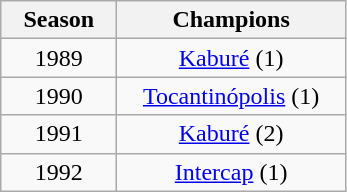<table class="wikitable" style="text-align:center; margin-left:1em;">
<tr>
<th style="width:70px">Season</th>
<th style="width:145px">Champions</th>
</tr>
<tr>
<td>1989</td>
<td><a href='#'>Kaburé</a> (1)</td>
</tr>
<tr>
<td>1990</td>
<td><a href='#'>Tocantinópolis</a> (1)</td>
</tr>
<tr>
<td>1991</td>
<td><a href='#'>Kaburé</a> (2)</td>
</tr>
<tr>
<td>1992</td>
<td><a href='#'>Intercap</a> (1)</td>
</tr>
</table>
